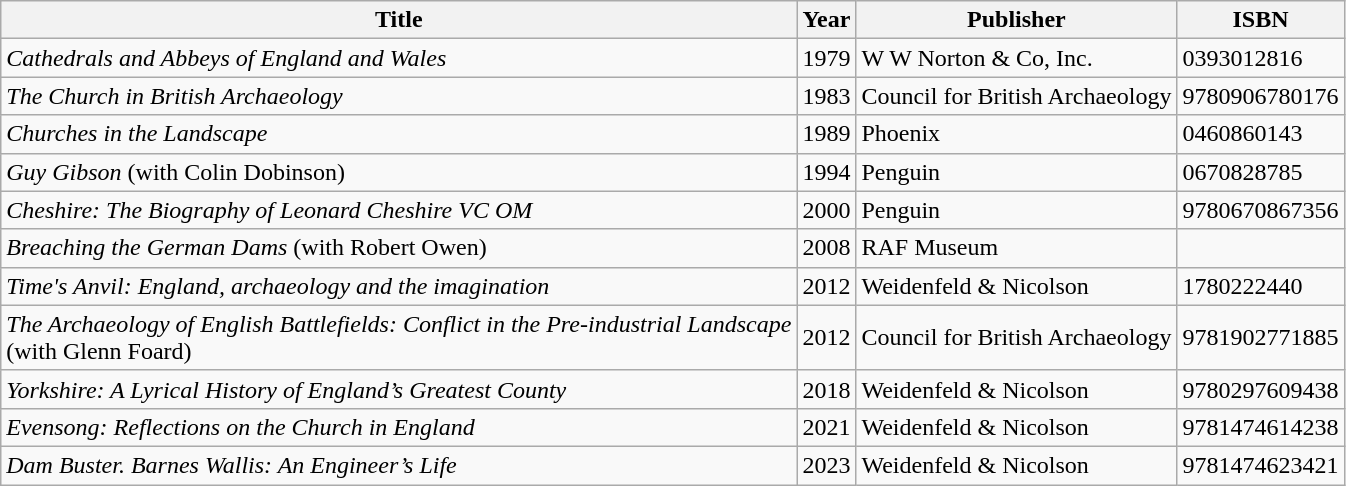<table class="wikitable plainrowheaders sortable">
<tr>
<th scope="col">Title</th>
<th scope="col">Year</th>
<th scope="col">Publisher</th>
<th scope="col" class="unsortable">ISBN</th>
</tr>
<tr>
<td><em>Cathedrals and Abbeys of England and Wales</em></td>
<td>1979</td>
<td>W W Norton & Co, Inc.</td>
<td>0393012816</td>
</tr>
<tr>
<td><em>The Church in British Archaeology</em></td>
<td>1983</td>
<td>Council for British Archaeology</td>
<td>9780906780176</td>
</tr>
<tr>
<td><em>Churches in the Landscape</em></td>
<td>1989</td>
<td>Phoenix</td>
<td>0460860143</td>
</tr>
<tr>
<td><em>Guy Gibson</em> (with Colin Dobinson)</td>
<td>1994</td>
<td>Penguin</td>
<td>0670828785</td>
</tr>
<tr>
<td><em>Cheshire: The Biography of Leonard Cheshire VC OM</em></td>
<td>2000</td>
<td>Penguin</td>
<td>9780670867356</td>
</tr>
<tr>
<td><em>Breaching the German Dams</em> (with Robert Owen)</td>
<td>2008</td>
<td>RAF Museum</td>
<td></td>
</tr>
<tr>
<td><em>Time's Anvil: England, archaeology and the imagination</em></td>
<td>2012</td>
<td>Weidenfeld & Nicolson</td>
<td>1780222440</td>
</tr>
<tr>
<td><em>The Archaeology of English Battlefields: Conflict in the Pre-industrial Landscape</em><br>(with Glenn Foard)</td>
<td>2012</td>
<td>Council for British Archaeology</td>
<td>9781902771885</td>
</tr>
<tr>
<td><em>Yorkshire: A Lyrical History of England’s Greatest County</em></td>
<td>2018</td>
<td>Weidenfeld & Nicolson</td>
<td>9780297609438</td>
</tr>
<tr>
<td><em>Evensong: Reflections on the Church in England</em></td>
<td>2021</td>
<td>Weidenfeld & Nicolson</td>
<td>9781474614238</td>
</tr>
<tr>
<td><em>Dam Buster. Barnes Wallis: An Engineer’s Life</em></td>
<td>2023</td>
<td>Weidenfeld & Nicolson</td>
<td>9781474623421</td>
</tr>
</table>
